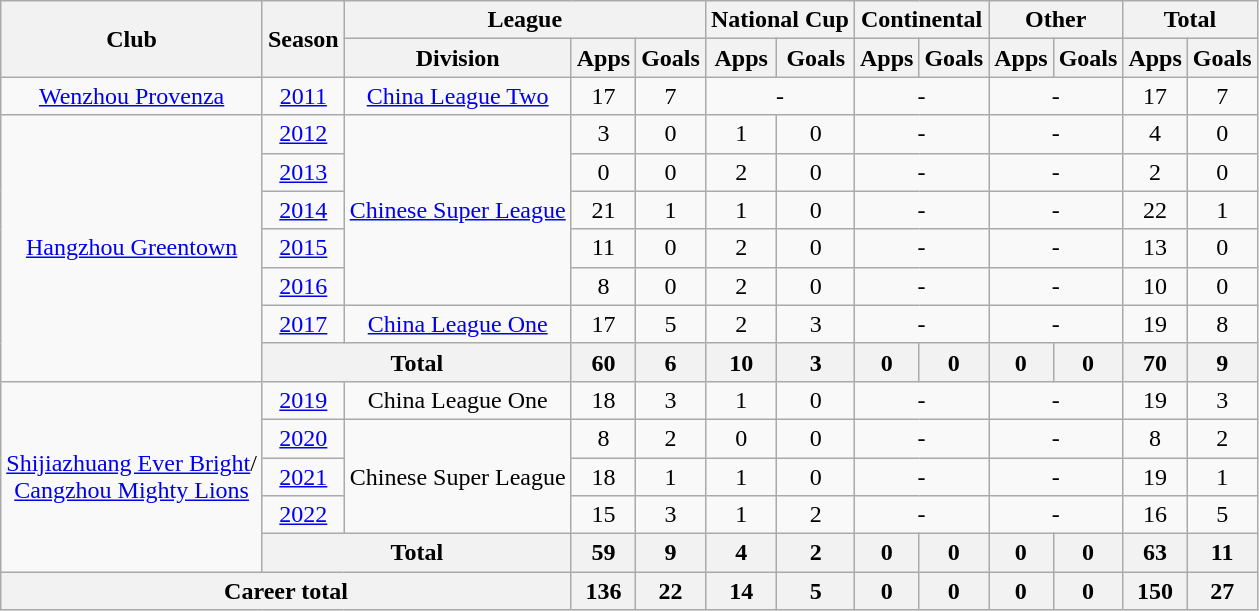<table class="wikitable" style="text-align: center">
<tr>
<th rowspan="2">Club</th>
<th rowspan="2">Season</th>
<th colspan="3">League</th>
<th colspan="2">National Cup</th>
<th colspan="2">Continental</th>
<th colspan="2">Other</th>
<th colspan="2">Total</th>
</tr>
<tr>
<th>Division</th>
<th>Apps</th>
<th>Goals</th>
<th>Apps</th>
<th>Goals</th>
<th>Apps</th>
<th>Goals</th>
<th>Apps</th>
<th>Goals</th>
<th>Apps</th>
<th>Goals</th>
</tr>
<tr>
<td><a href='#'>Wenzhou Provenza</a></td>
<td><a href='#'>2011</a></td>
<td><a href='#'>China League Two</a></td>
<td>17</td>
<td>7</td>
<td colspan="2">-</td>
<td colspan="2">-</td>
<td colspan="2">-</td>
<td>17</td>
<td>7</td>
</tr>
<tr>
<td rowspan=7><a href='#'>Hangzhou Greentown</a></td>
<td><a href='#'>2012</a></td>
<td rowspan=5><a href='#'>Chinese Super League</a></td>
<td>3</td>
<td>0</td>
<td>1</td>
<td>0</td>
<td colspan="2">-</td>
<td colspan="2">-</td>
<td>4</td>
<td>0</td>
</tr>
<tr>
<td><a href='#'>2013</a></td>
<td>0</td>
<td>0</td>
<td>2</td>
<td>0</td>
<td colspan="2">-</td>
<td colspan="2">-</td>
<td>2</td>
<td>0</td>
</tr>
<tr>
<td><a href='#'>2014</a></td>
<td>21</td>
<td>1</td>
<td>1</td>
<td>0</td>
<td colspan="2">-</td>
<td colspan="2">-</td>
<td>22</td>
<td>1</td>
</tr>
<tr>
<td><a href='#'>2015</a></td>
<td>11</td>
<td>0</td>
<td>2</td>
<td>0</td>
<td colspan="2">-</td>
<td colspan="2">-</td>
<td>13</td>
<td>0</td>
</tr>
<tr>
<td><a href='#'>2016</a></td>
<td>8</td>
<td>0</td>
<td>2</td>
<td>0</td>
<td colspan="2">-</td>
<td colspan="2">-</td>
<td>10</td>
<td>0</td>
</tr>
<tr>
<td><a href='#'>2017</a></td>
<td><a href='#'>China League One</a></td>
<td>17</td>
<td>5</td>
<td>2</td>
<td>3</td>
<td colspan="2">-</td>
<td colspan="2">-</td>
<td>19</td>
<td>8</td>
</tr>
<tr>
<th colspan=2>Total</th>
<th>60</th>
<th>6</th>
<th>10</th>
<th>3</th>
<th>0</th>
<th>0</th>
<th>0</th>
<th>0</th>
<th>70</th>
<th>9</th>
</tr>
<tr>
<td rowspan=5><a href='#'>Shijiazhuang Ever Bright</a>/<br><a href='#'>Cangzhou Mighty Lions</a></td>
<td><a href='#'>2019</a></td>
<td>China League One</td>
<td>18</td>
<td>3</td>
<td>1</td>
<td>0</td>
<td colspan="2">-</td>
<td colspan="2">-</td>
<td>19</td>
<td>3</td>
</tr>
<tr>
<td><a href='#'>2020</a></td>
<td rowspan=3>Chinese Super League</td>
<td>8</td>
<td>2</td>
<td>0</td>
<td>0</td>
<td colspan="2">-</td>
<td colspan="2">-</td>
<td>8</td>
<td>2</td>
</tr>
<tr>
<td><a href='#'>2021</a></td>
<td>18</td>
<td>1</td>
<td>1</td>
<td>0</td>
<td colspan="2">-</td>
<td colspan="2">-</td>
<td>19</td>
<td>1</td>
</tr>
<tr>
<td><a href='#'>2022</a></td>
<td>15</td>
<td>3</td>
<td>1</td>
<td>2</td>
<td colspan="2">-</td>
<td colspan="2">-</td>
<td>16</td>
<td>5</td>
</tr>
<tr>
<th colspan=2>Total</th>
<th>59</th>
<th>9</th>
<th>4</th>
<th>2</th>
<th>0</th>
<th>0</th>
<th>0</th>
<th>0</th>
<th>63</th>
<th>11</th>
</tr>
<tr>
<th colspan=3>Career total</th>
<th>136</th>
<th>22</th>
<th>14</th>
<th>5</th>
<th>0</th>
<th>0</th>
<th>0</th>
<th>0</th>
<th>150</th>
<th>27</th>
</tr>
</table>
